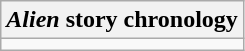<table class="wikitable mw-collapsible floatright">
<tr>
<th scope="colgroup" colspan="4" style=><em>Alien</em> story chronology</th>
</tr>
<tr>
<td scope="rowgroup" colspan="4"></td>
</tr>
</table>
